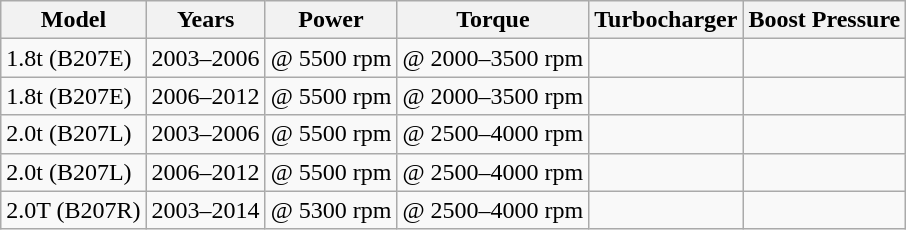<table class="wikitable">
<tr>
<th scope="col">Model</th>
<th scope="col">Years</th>
<th scope="col">Power</th>
<th scope="col">Torque</th>
<th scope="col">Turbocharger</th>
<th scope="col">Boost Pressure</th>
</tr>
<tr>
<td>1.8t (B207E)</td>
<td>2003–2006</td>
<td> @ 5500 rpm</td>
<td> @ 2000–3500 rpm</td>
<td></td>
<td></td>
</tr>
<tr>
<td>1.8t (B207E)</td>
<td>2006–2012</td>
<td> @ 5500 rpm</td>
<td> @ 2000–3500 rpm</td>
<td></td>
<td></td>
</tr>
<tr>
<td>2.0t (B207L)</td>
<td>2003–2006</td>
<td> @ 5500 rpm</td>
<td> @ 2500–4000 rpm</td>
<td></td>
<td></td>
</tr>
<tr>
<td>2.0t (B207L)</td>
<td>2006–2012</td>
<td> @ 5500 rpm</td>
<td> @ 2500–4000 rpm</td>
<td></td>
<td></td>
</tr>
<tr>
<td>2.0T (B207R)</td>
<td>2003–2014</td>
<td> @ 5300 rpm</td>
<td> @ 2500–4000 rpm</td>
<td></td>
<td></td>
</tr>
</table>
